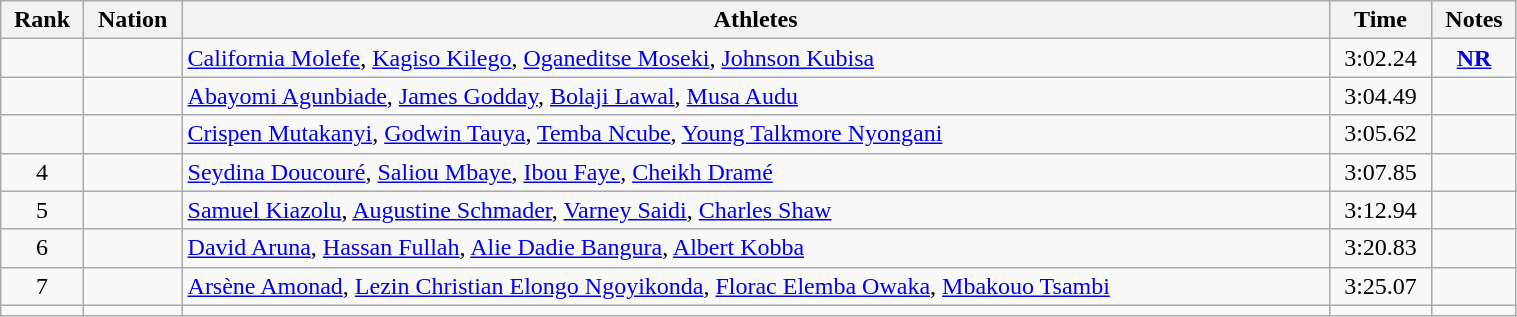<table class="wikitable sortable" width=80% style="text-align:center;">
<tr>
<th>Rank</th>
<th>Nation</th>
<th>Athletes</th>
<th>Time</th>
<th>Notes</th>
</tr>
<tr>
<td></td>
<td align=left></td>
<td align=left><a href='#'>California Molefe</a>, <a href='#'>Kagiso Kilego</a>, <a href='#'>Oganeditse Moseki</a>, <a href='#'>Johnson Kubisa</a></td>
<td>3:02.24</td>
<td><strong><a href='#'>NR</a></strong></td>
</tr>
<tr>
<td></td>
<td align=left></td>
<td align=left><a href='#'>Abayomi Agunbiade</a>, <a href='#'>James Godday</a>, <a href='#'>Bolaji Lawal</a>, <a href='#'>Musa Audu</a></td>
<td>3:04.49</td>
<td></td>
</tr>
<tr>
<td></td>
<td align=left></td>
<td align=left><a href='#'>Crispen Mutakanyi</a>, <a href='#'>Godwin Tauya</a>, <a href='#'>Temba Ncube</a>, <a href='#'>Young Talkmore Nyongani</a></td>
<td>3:05.62</td>
<td></td>
</tr>
<tr>
<td>4</td>
<td align=left></td>
<td align=left><a href='#'>Seydina Doucouré</a>, <a href='#'>Saliou Mbaye</a>, <a href='#'>Ibou Faye</a>, <a href='#'>Cheikh Dramé</a></td>
<td>3:07.85</td>
<td></td>
</tr>
<tr>
<td>5</td>
<td align=left></td>
<td align=left><a href='#'>Samuel Kiazolu</a>, <a href='#'>Augustine Schmader</a>, <a href='#'>Varney Saidi</a>, <a href='#'>Charles Shaw</a></td>
<td>3:12.94</td>
<td></td>
</tr>
<tr>
<td>6</td>
<td align=left></td>
<td align=left><a href='#'>David Aruna</a>, <a href='#'>Hassan Fullah</a>, <a href='#'>Alie Dadie Bangura</a>, <a href='#'>Albert Kobba</a></td>
<td>3:20.83</td>
<td></td>
</tr>
<tr>
<td>7</td>
<td align=left></td>
<td align=left><a href='#'>Arsène Amonad</a>, <a href='#'>Lezin Christian Elongo Ngoyikonda</a>, <a href='#'>Florac Elemba Owaka</a>, <a href='#'>Mbakouo Tsambi</a></td>
<td>3:25.07</td>
<td></td>
</tr>
<tr>
<td></td>
<td align=left></td>
<td align=left></td>
<td></td>
<td></td>
</tr>
</table>
